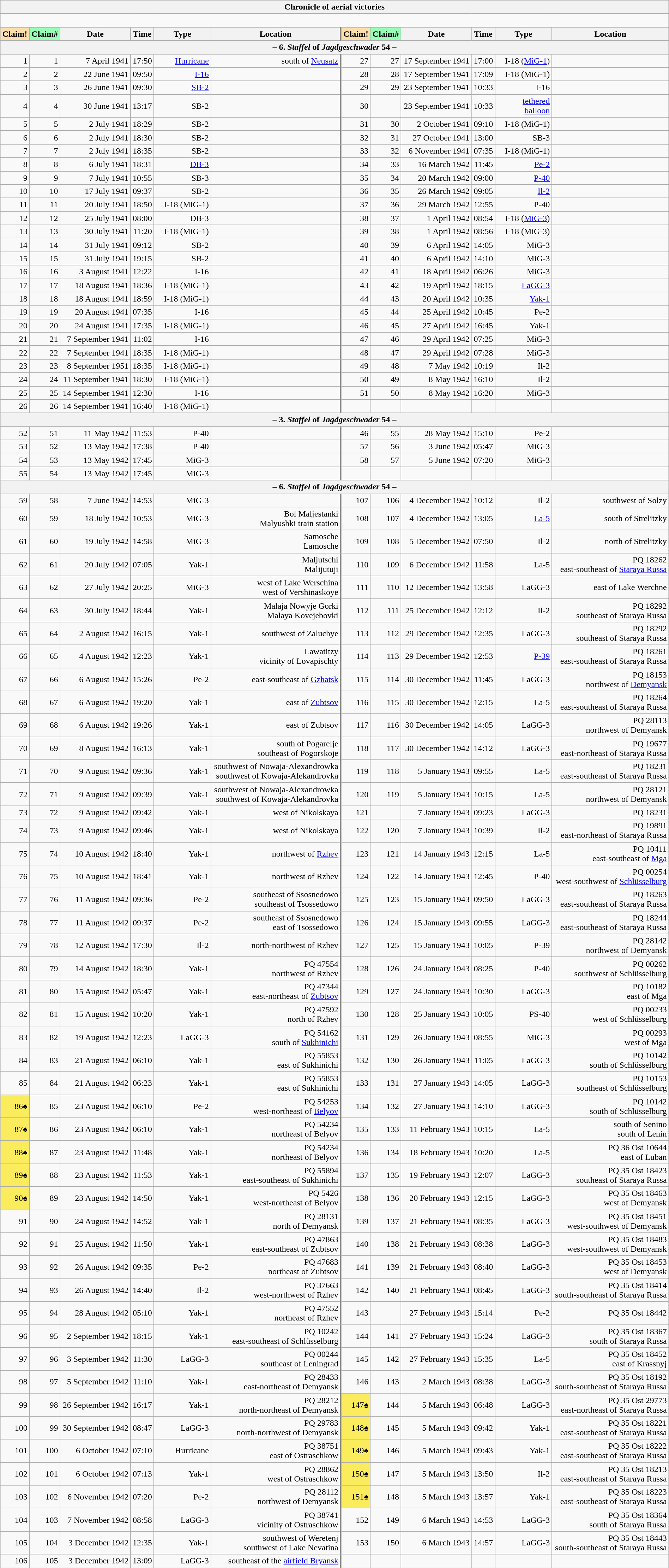<table class="wikitable plainrowheaders collapsible" style="margin-left: auto; margin-right: auto; border: none; text-align:right; width: 100%;">
<tr>
<th colspan="12">Chronicle of aerial victories</th>
</tr>
<tr>
<td colspan="12" style="text-align: left;"><br>

</td>
</tr>
<tr>
<th scope="col" style="background:#ffdead">Claim!</th>
<th scope="col" style="background:#97ffb6">Claim#</th>
<th scope="col">Date</th>
<th scope="col">Time</th>
<th scope="col" width="100px">Type</th>
<th scope="col">Location</th>
<th scope="col" style="border-left: 3px solid grey; background:#ffdead">Claim!</th>
<th scope="col" style="background:#97ffb6">Claim#</th>
<th scope="col">Date</th>
<th scope="col">Time</th>
<th scope="col" width="100px">Type</th>
<th scope="col">Location</th>
</tr>
<tr>
<th colspan="12">– 6. <em>Staffel</em> of <em>Jagdgeschwader</em> 54 –</th>
</tr>
<tr>
<td>1</td>
<td>1</td>
<td>7 April 1941</td>
<td>17:50</td>
<td><a href='#'>Hurricane</a></td>
<td>south of <a href='#'>Neusatz</a></td>
<td style="border-left: 3px solid grey;">27</td>
<td>27</td>
<td>17 September 1941</td>
<td>17:00</td>
<td>I-18 (<a href='#'>MiG-1</a>)</td>
<td></td>
</tr>
<tr>
<td>2</td>
<td>2</td>
<td>22 June 1941</td>
<td>09:50</td>
<td><a href='#'>I-16</a></td>
<td></td>
<td style="border-left: 3px solid grey;">28</td>
<td>28</td>
<td>17 September 1941</td>
<td>17:09</td>
<td>I-18 (MiG-1)</td>
<td></td>
</tr>
<tr>
<td>3</td>
<td>3</td>
<td>26 June 1941</td>
<td>09:30</td>
<td><a href='#'>SB-2</a></td>
<td></td>
<td style="border-left: 3px solid grey;">29</td>
<td>29</td>
<td>23 September 1941</td>
<td>10:33</td>
<td>I-16</td>
<td></td>
</tr>
<tr>
<td>4</td>
<td>4</td>
<td>30 June 1941</td>
<td>13:17</td>
<td>SB-2</td>
<td></td>
<td style="border-left: 3px solid grey;">30</td>
<td></td>
<td>23 September 1941</td>
<td>10:33</td>
<td><a href='#'>tethered balloon</a></td>
<td></td>
</tr>
<tr>
<td>5</td>
<td>5</td>
<td>2 July 1941</td>
<td>18:29</td>
<td>SB-2</td>
<td></td>
<td style="border-left: 3px solid grey;">31</td>
<td>30</td>
<td>2 October 1941</td>
<td>09:10</td>
<td>I-18 (MiG-1)</td>
<td></td>
</tr>
<tr>
<td>6</td>
<td>6</td>
<td>2 July 1941</td>
<td>18:30</td>
<td>SB-2</td>
<td></td>
<td style="border-left: 3px solid grey;">32</td>
<td>31</td>
<td>27 October 1941</td>
<td>13:00</td>
<td>SB-3</td>
<td></td>
</tr>
<tr>
<td>7</td>
<td>7</td>
<td>2 July 1941</td>
<td>18:35</td>
<td>SB-2</td>
<td></td>
<td style="border-left: 3px solid grey;">33</td>
<td>32</td>
<td>6 November 1941</td>
<td>07:35</td>
<td>I-18 (MiG-1)</td>
<td></td>
</tr>
<tr>
<td>8</td>
<td>8</td>
<td>6 July 1941</td>
<td>18:31</td>
<td><a href='#'>DB-3</a></td>
<td></td>
<td style="border-left: 3px solid grey;">34</td>
<td>33</td>
<td>16 March 1942</td>
<td>11:45</td>
<td><a href='#'>Pe-2</a></td>
<td></td>
</tr>
<tr>
<td>9</td>
<td>9</td>
<td>7 July 1941</td>
<td>10:55</td>
<td>SB-3</td>
<td></td>
<td style="border-left: 3px solid grey;">35</td>
<td>34</td>
<td>20 March 1942</td>
<td>09:00</td>
<td><a href='#'>P-40</a></td>
<td></td>
</tr>
<tr>
<td>10</td>
<td>10</td>
<td>17 July 1941</td>
<td>09:37</td>
<td>SB-2</td>
<td></td>
<td style="border-left: 3px solid grey;">36</td>
<td>35</td>
<td>26 March 1942</td>
<td>09:05</td>
<td><a href='#'>Il-2</a></td>
<td></td>
</tr>
<tr>
<td>11</td>
<td>11</td>
<td>20 July 1941</td>
<td>18:50</td>
<td>I-18 (MiG-1)</td>
<td></td>
<td style="border-left: 3px solid grey;">37</td>
<td>36</td>
<td>29 March 1942</td>
<td>12:55</td>
<td>P-40</td>
<td></td>
</tr>
<tr>
<td>12</td>
<td>12</td>
<td>25 July 1941</td>
<td>08:00</td>
<td>DB-3</td>
<td></td>
<td style="border-left: 3px solid grey;">38</td>
<td>37</td>
<td>1 April 1942</td>
<td>08:54</td>
<td>I-18 (<a href='#'>MiG-3</a>)</td>
<td></td>
</tr>
<tr>
<td>13</td>
<td>13</td>
<td>30 July 1941</td>
<td>11:20</td>
<td>I-18 (MiG-1)</td>
<td></td>
<td style="border-left: 3px solid grey;">39</td>
<td>38</td>
<td>1 April 1942</td>
<td>08:56</td>
<td>I-18 (MiG-3)</td>
<td></td>
</tr>
<tr>
<td>14</td>
<td>14</td>
<td>31 July 1941</td>
<td>09:12</td>
<td>SB-2</td>
<td></td>
<td style="border-left: 3px solid grey;">40</td>
<td>39</td>
<td>6 April 1942</td>
<td>14:05</td>
<td>MiG-3</td>
<td></td>
</tr>
<tr>
<td>15</td>
<td>15</td>
<td>31 July 1941</td>
<td>19:15</td>
<td>SB-2</td>
<td></td>
<td style="border-left: 3px solid grey;">41</td>
<td>40</td>
<td>6 April 1942</td>
<td>14:10</td>
<td>MiG-3</td>
<td></td>
</tr>
<tr>
<td>16</td>
<td>16</td>
<td>3 August 1941</td>
<td>12:22</td>
<td>I-16</td>
<td></td>
<td style="border-left: 3px solid grey;">42</td>
<td>41</td>
<td>18 April 1942</td>
<td>06:26</td>
<td>MiG-3</td>
<td></td>
</tr>
<tr>
<td>17</td>
<td>17</td>
<td>18 August 1941</td>
<td>18:36</td>
<td>I-18 (MiG-1)</td>
<td></td>
<td style="border-left: 3px solid grey;">43</td>
<td>42</td>
<td>19 April 1942</td>
<td>18:15</td>
<td><a href='#'>LaGG-3</a></td>
<td></td>
</tr>
<tr>
<td>18</td>
<td>18</td>
<td>18 August 1941</td>
<td>18:59</td>
<td>I-18 (MiG-1)</td>
<td></td>
<td style="border-left: 3px solid grey;">44</td>
<td>43</td>
<td>20 April 1942</td>
<td>10:35</td>
<td><a href='#'>Yak-1</a></td>
<td></td>
</tr>
<tr>
<td>19</td>
<td>19</td>
<td>20 August 1941</td>
<td>07:35</td>
<td>I-16</td>
<td></td>
<td style="border-left: 3px solid grey;">45</td>
<td>44</td>
<td>25 April 1942</td>
<td>10:45</td>
<td>Pe-2</td>
<td></td>
</tr>
<tr>
<td>20</td>
<td>20</td>
<td>24 August 1941</td>
<td>17:35</td>
<td>I-18 (MiG-1)</td>
<td></td>
<td style="border-left: 3px solid grey;">46</td>
<td>45</td>
<td>27 April 1942</td>
<td>16:45</td>
<td>Yak-1</td>
<td></td>
</tr>
<tr>
<td>21</td>
<td>21</td>
<td>7 September 1941</td>
<td>11:02</td>
<td>I-16</td>
<td></td>
<td style="border-left: 3px solid grey;">47</td>
<td>46</td>
<td>29 April 1942</td>
<td>07:25</td>
<td>MiG-3</td>
<td></td>
</tr>
<tr>
<td>22</td>
<td>22</td>
<td>7 September 1941</td>
<td>18:35</td>
<td>I-18 (MiG-1)</td>
<td></td>
<td style="border-left: 3px solid grey;">48</td>
<td>47</td>
<td>29 April 1942</td>
<td>07:28</td>
<td>MiG-3</td>
<td></td>
</tr>
<tr>
<td>23</td>
<td>23</td>
<td>8 September 1951</td>
<td>18:35</td>
<td>I-18 (MiG-1)</td>
<td></td>
<td style="border-left: 3px solid grey;">49</td>
<td>48</td>
<td>7 May 1942</td>
<td>10:19</td>
<td>Il-2</td>
<td></td>
</tr>
<tr>
<td>24</td>
<td>24</td>
<td>11 September 1941</td>
<td>18:30</td>
<td>I-18 (MiG-1)</td>
<td></td>
<td style="border-left: 3px solid grey;">50</td>
<td>49</td>
<td>8 May 1942</td>
<td>16:10</td>
<td>Il-2</td>
<td></td>
</tr>
<tr>
<td>25</td>
<td>25</td>
<td>14 September 1941</td>
<td>12:30</td>
<td>I-16</td>
<td></td>
<td style="border-left: 3px solid grey;">51</td>
<td>50</td>
<td>8 May 1942</td>
<td>16:20</td>
<td>MiG-3</td>
<td></td>
</tr>
<tr>
<td>26</td>
<td>26</td>
<td>14 September 1941</td>
<td>16:40</td>
<td>I-18 (MiG-1)</td>
<td></td>
<td style="border-left: 3px solid grey;"></td>
<td></td>
<td></td>
<td></td>
<td></td>
<td></td>
</tr>
<tr>
<th colspan="12">– 3. <em>Staffel</em> of <em>Jagdgeschwader</em> 54 –</th>
</tr>
<tr>
<td>52</td>
<td>51</td>
<td>11 May 1942</td>
<td>11:53</td>
<td>P-40</td>
<td></td>
<td style="border-left: 3px solid grey;">46</td>
<td>55</td>
<td>28 May 1942</td>
<td>15:10</td>
<td>Pe-2</td>
<td></td>
</tr>
<tr>
<td>53</td>
<td>52</td>
<td>13 May 1942</td>
<td>17:38</td>
<td>P-40</td>
<td></td>
<td style="border-left: 3px solid grey;">57</td>
<td>56</td>
<td>3 June 1942</td>
<td>05:47</td>
<td>MiG-3</td>
<td></td>
</tr>
<tr>
<td>54</td>
<td>53</td>
<td>13 May 1942</td>
<td>17:45</td>
<td>MiG-3</td>
<td></td>
<td style="border-left: 3px solid grey;">58</td>
<td>57</td>
<td>5 June 1942</td>
<td>07:20</td>
<td>MiG-3</td>
<td></td>
</tr>
<tr>
<td>55</td>
<td>54</td>
<td>13 May 1942</td>
<td>17:45</td>
<td>MiG-3</td>
<td></td>
<td style="border-left: 3px solid grey;"></td>
<td></td>
<td></td>
<td></td>
<td></td>
<td></td>
</tr>
<tr>
<th colspan="12">– 6. <em>Staffel</em> of <em>Jagdgeschwader</em> 54 –</th>
</tr>
<tr>
<td>59</td>
<td>58</td>
<td>7 June 1942</td>
<td>14:53</td>
<td>MiG-3</td>
<td></td>
<td style="border-left: 3px solid grey;">107</td>
<td>106</td>
<td>4 December 1942</td>
<td>10:12</td>
<td>Il-2</td>
<td>southwest of Solzy</td>
</tr>
<tr>
<td>60</td>
<td>59</td>
<td>18 July 1942</td>
<td>10:53</td>
<td>MiG-3</td>
<td>Bol Maljestanki<br>Malyushki train station</td>
<td style="border-left: 3px solid grey;">108</td>
<td>107</td>
<td>4 December 1942</td>
<td>13:05</td>
<td><a href='#'>La-5</a></td>
<td>south of Strelitzky</td>
</tr>
<tr>
<td>61</td>
<td>60</td>
<td>19 July 1942</td>
<td>14:58</td>
<td>MiG-3</td>
<td>Samosche<br>Lamosche</td>
<td style="border-left: 3px solid grey;">109</td>
<td>108</td>
<td>5 December 1942</td>
<td>07:50</td>
<td>Il-2</td>
<td>north of Strelitzky</td>
</tr>
<tr>
<td>62</td>
<td>61</td>
<td>20 July 1942</td>
<td>07:05</td>
<td>Yak-1</td>
<td>Maljutschi<br>Malijutuji</td>
<td style="border-left: 3px solid grey;">110</td>
<td>109</td>
<td>6 December 1942</td>
<td>11:58</td>
<td>La-5</td>
<td>PQ 18262<br> east-southeast of <a href='#'>Staraya Russa</a></td>
</tr>
<tr>
<td>63</td>
<td>62</td>
<td>27 July 1942</td>
<td>20:25</td>
<td>MiG-3</td>
<td>west of Lake Werschina<br>west of Vershinaskoye</td>
<td style="border-left: 3px solid grey;">111</td>
<td>110</td>
<td>12 December 1942</td>
<td>13:58</td>
<td>LaGG-3</td>
<td> east of Lake Werchne</td>
</tr>
<tr>
<td>64</td>
<td>63</td>
<td>30 July 1942</td>
<td>18:44</td>
<td>Yak-1</td>
<td>Malaja Nowyje Gorki<br>Malaya Kovejebovki</td>
<td style="border-left: 3px solid grey;">112</td>
<td>111</td>
<td>25 December 1942</td>
<td>12:12</td>
<td>Il-2</td>
<td>PQ 18292<br> southeast of Staraya Russa</td>
</tr>
<tr>
<td>65</td>
<td>64</td>
<td>2 August 1942</td>
<td>16:15</td>
<td>Yak-1</td>
<td>southwest of Zaluchye</td>
<td style="border-left: 3px solid grey;">113</td>
<td>112</td>
<td>29 December 1942</td>
<td>12:35</td>
<td>LaGG-3</td>
<td>PQ 18292<br> southeast of Staraya Russa</td>
</tr>
<tr>
<td>66</td>
<td>65</td>
<td>4 August 1942</td>
<td>12:23</td>
<td>Yak-1</td>
<td>Lawatitzy<br>vicinity of Lovapischty</td>
<td style="border-left: 3px solid grey;">114</td>
<td>113</td>
<td>29 December 1942</td>
<td>12:53</td>
<td><a href='#'>P-39</a></td>
<td>PQ 18261<br> east-southeast of Staraya Russa</td>
</tr>
<tr>
<td>67</td>
<td>66</td>
<td>6 August 1942</td>
<td>15:26</td>
<td>Pe-2</td>
<td>east-southeast of <a href='#'>Gzhatsk</a></td>
<td style="border-left: 3px solid grey;">115</td>
<td>114</td>
<td>30 December 1942</td>
<td>11:45</td>
<td>LaGG-3</td>
<td>PQ 18153<br> northwest of <a href='#'>Demyansk</a></td>
</tr>
<tr>
<td>68</td>
<td>67</td>
<td>6 August 1942</td>
<td>19:20</td>
<td>Yak-1</td>
<td>east of <a href='#'>Zubtsov</a></td>
<td style="border-left: 3px solid grey;">116</td>
<td>115</td>
<td>30 December 1942</td>
<td>12:15</td>
<td>La-5</td>
<td>PQ 18264<br> east-southeast of Staraya Russa</td>
</tr>
<tr>
<td>69</td>
<td>68</td>
<td>6 August 1942</td>
<td>19:26</td>
<td>Yak-1</td>
<td>east of Zubtsov</td>
<td style="border-left: 3px solid grey;">117</td>
<td>116</td>
<td>30 December 1942</td>
<td>14:05</td>
<td>LaGG-3</td>
<td>PQ 28113<br> northwest of Demyansk</td>
</tr>
<tr>
<td>70</td>
<td>69</td>
<td>8 August 1942</td>
<td>16:13</td>
<td>Yak-1</td>
<td>south of Pogarelje<br>southeast of Pogorskoje</td>
<td style="border-left: 3px solid grey;">118</td>
<td>117</td>
<td>30 December 1942</td>
<td>14:12</td>
<td>LaGG-3</td>
<td>PQ 19677<br> east-northeast of Staraya Russa</td>
</tr>
<tr>
<td>71</td>
<td>70</td>
<td>9 August 1942</td>
<td>09:36</td>
<td>Yak-1</td>
<td>southwest of Nowaja-Alexandrowka<br>southwest of Kowaja-Alekandrovka</td>
<td style="border-left: 3px solid grey;">119</td>
<td>118</td>
<td>5 January 1943</td>
<td>09:55</td>
<td>La-5</td>
<td>PQ 18231<br> east-southeast of Staraya Russa</td>
</tr>
<tr>
<td>72</td>
<td>71</td>
<td>9 August 1942</td>
<td>09:39</td>
<td>Yak-1</td>
<td>southwest of Nowaja-Alexandrowka<br>southwest of Kowaja-Alekandrovka</td>
<td style="border-left: 3px solid grey;">120</td>
<td>119</td>
<td>5 January 1943</td>
<td>10:15</td>
<td>La-5</td>
<td>PQ 28121<br> northwest of Demyansk</td>
</tr>
<tr>
<td>73</td>
<td>72</td>
<td>9 August 1942</td>
<td>09:42</td>
<td>Yak-1</td>
<td>west of Nikolskaya</td>
<td style="border-left: 3px solid grey;">121</td>
<td></td>
<td>7 January 1943</td>
<td>09:23</td>
<td>LaGG-3</td>
<td>PQ 18231</td>
</tr>
<tr>
<td>74</td>
<td>73</td>
<td>9 August 1942</td>
<td>09:46</td>
<td>Yak-1</td>
<td>west of Nikolskaya</td>
<td style="border-left: 3px solid grey;">122</td>
<td>120</td>
<td>7 January 1943</td>
<td>10:39</td>
<td>Il-2</td>
<td>PQ 19891<br> east-northeast of Staraya Russa</td>
</tr>
<tr>
<td>75</td>
<td>74</td>
<td>10 August 1942</td>
<td>18:40</td>
<td>Yak-1</td>
<td>northwest of <a href='#'>Rzhev</a></td>
<td style="border-left: 3px solid grey;">123</td>
<td>121</td>
<td>14 January 1943</td>
<td>12:15</td>
<td>La-5</td>
<td>PQ 10411<br> east-southeast of <a href='#'>Mga</a></td>
</tr>
<tr>
<td>76</td>
<td>75</td>
<td>10 August 1942</td>
<td>18:41</td>
<td>Yak-1</td>
<td>northwest of Rzhev</td>
<td style="border-left: 3px solid grey;">124</td>
<td>122</td>
<td>14 January 1943</td>
<td>12:45</td>
<td>P-40</td>
<td>PQ 00254<br> west-southwest of <a href='#'>Schlüsselburg</a></td>
</tr>
<tr>
<td>77</td>
<td>76</td>
<td>11 August 1942</td>
<td>09:36</td>
<td>Pe-2</td>
<td>southeast of Ssosnedowo<br>southeast of Tsossedowo</td>
<td style="border-left: 3px solid grey;">125</td>
<td>123</td>
<td>15 January 1943</td>
<td>09:50</td>
<td>LaGG-3</td>
<td>PQ 18263<br> east-southeast of Staraya Russa</td>
</tr>
<tr>
<td>78</td>
<td>77</td>
<td>11 August 1942</td>
<td>09:37</td>
<td>Pe-2</td>
<td>southeast of Ssosnedowo<br>east of Tsossedowo</td>
<td style="border-left: 3px solid grey;">126</td>
<td>124</td>
<td>15 January 1943</td>
<td>09:55</td>
<td>LaGG-3</td>
<td>PQ 18244<br> east-southeast of Staraya Russa</td>
</tr>
<tr>
<td>79</td>
<td>78</td>
<td>12 August 1942</td>
<td>17:30</td>
<td>Il-2</td>
<td>north-northwest of Rzhev</td>
<td style="border-left: 3px solid grey;">127</td>
<td>125</td>
<td>15 January 1943</td>
<td>10:05</td>
<td>P-39</td>
<td>PQ 28142<br> northwest of Demyansk</td>
</tr>
<tr>
<td>80</td>
<td>79</td>
<td>14 August 1942</td>
<td>18:30</td>
<td>Yak-1</td>
<td>PQ 47554<br> northwest of Rzhev</td>
<td style="border-left: 3px solid grey;">128</td>
<td>126</td>
<td>24 January 1943</td>
<td>08:25</td>
<td>P-40</td>
<td>PQ 00262<br> southwest of Schlüsselburg</td>
</tr>
<tr>
<td>81</td>
<td>80</td>
<td>15 August 1942</td>
<td>05:47</td>
<td>Yak-1</td>
<td>PQ 47344<br> east-northeast of <a href='#'>Zubtsov</a></td>
<td style="border-left: 3px solid grey;">129</td>
<td>127</td>
<td>24 January 1943</td>
<td>10:30</td>
<td>LaGG-3</td>
<td>PQ 10182<br>east of Mga</td>
</tr>
<tr>
<td>82</td>
<td>81</td>
<td>15 August 1942</td>
<td>10:20</td>
<td>Yak-1</td>
<td>PQ 47592<br>north of Rzhev</td>
<td style="border-left: 3px solid grey;">130</td>
<td>128</td>
<td>25 January 1943</td>
<td>10:05</td>
<td>PS-40</td>
<td>PQ 00233<br> west of Schlüsselburg</td>
</tr>
<tr>
<td>83</td>
<td>82</td>
<td>19 August 1942</td>
<td>12:23</td>
<td>LaGG-3</td>
<td>PQ 54162<br> south of <a href='#'>Sukhinichi</a></td>
<td style="border-left: 3px solid grey;">131</td>
<td>129</td>
<td>26 January 1943</td>
<td>08:55</td>
<td>MiG-3</td>
<td>PQ 00293<br> west of Mga</td>
</tr>
<tr>
<td>84</td>
<td>83</td>
<td>21 August 1942</td>
<td>06:10</td>
<td>Yak-1</td>
<td>PQ 55853<br> east of Sukhinichi</td>
<td style="border-left: 3px solid grey;">132</td>
<td>130</td>
<td>26 January 1943</td>
<td>11:05</td>
<td>LaGG-3</td>
<td>PQ 10142<br>south of Schlüsselburg</td>
</tr>
<tr>
<td>85</td>
<td>84</td>
<td>21 August 1942</td>
<td>06:23</td>
<td>Yak-1</td>
<td>PQ 55853<br> east of Sukhinichi</td>
<td style="border-left: 3px solid grey;">133</td>
<td>131</td>
<td>27 January 1943</td>
<td>14:05</td>
<td>LaGG-3</td>
<td>PQ 10153<br>southeast of Schlüsselburg</td>
</tr>
<tr>
<td style="background:#fbec5d;">86♠</td>
<td>85</td>
<td>23 August 1942</td>
<td>06:10</td>
<td>Pe-2</td>
<td>PQ 54253<br> west-northeast of <a href='#'>Belyov</a></td>
<td style="border-left: 3px solid grey;">134</td>
<td>132</td>
<td>27 January 1943</td>
<td>14:10</td>
<td>LaGG-3</td>
<td>PQ 10142<br>south of Schlüsselburg</td>
</tr>
<tr>
<td style="background:#fbec5d;">87♠</td>
<td>86</td>
<td>23 August 1942</td>
<td>06:10</td>
<td>Yak-1</td>
<td>PQ 54234<br> northeast of Belyov</td>
<td style="border-left: 3px solid grey;">135</td>
<td>133</td>
<td>11 February 1943</td>
<td>10:15</td>
<td>La-5</td>
<td>south of Senino<br>south of Lenin</td>
</tr>
<tr>
<td style="background:#fbec5d;">88♠</td>
<td>87</td>
<td>23 August 1942</td>
<td>11:48</td>
<td>Yak-1</td>
<td>PQ 54234<br> northeast of Belyov</td>
<td style="border-left: 3px solid grey;">136</td>
<td>134</td>
<td>18 February 1943</td>
<td>10:20</td>
<td>La-5</td>
<td>PQ 36 Ost 10644<br> east of Luban</td>
</tr>
<tr>
<td style="background:#fbec5d;">89♠</td>
<td>88</td>
<td>23 August 1942</td>
<td>11:53</td>
<td>Yak-1</td>
<td>PQ 55894<br> east-southeast of Sukhinichi</td>
<td style="border-left: 3px solid grey;">137</td>
<td>135</td>
<td>19 February 1943</td>
<td>12:07</td>
<td>LaGG-3</td>
<td>PQ 35 Ost 18423<br> southeast of Staraya Russa</td>
</tr>
<tr>
<td style="background:#fbec5d;">90♠</td>
<td>89</td>
<td>23 August 1942</td>
<td>14:50</td>
<td>Yak-1</td>
<td>PQ 5426<br> west-northeast of Belyov</td>
<td style="border-left: 3px solid grey;">138</td>
<td>136</td>
<td>20 February 1943</td>
<td>12:15</td>
<td>LaGG-3</td>
<td>PQ 35 Ost 18463<br> west of Demyansk</td>
</tr>
<tr>
<td>91</td>
<td>90</td>
<td>24 August 1942</td>
<td>14:52</td>
<td>Yak-1</td>
<td>PQ 28131<br> north of Demyansk</td>
<td style="border-left: 3px solid grey;">139</td>
<td>137</td>
<td>21 February 1943</td>
<td>08:35</td>
<td>LaGG-3</td>
<td>PQ 35 Ost 18451<br> west-southwest of Demyansk</td>
</tr>
<tr>
<td>92</td>
<td>91</td>
<td>25 August 1942</td>
<td>11:50</td>
<td>Yak-1</td>
<td>PQ 47863<br> east-southeast of Zubtsov</td>
<td style="border-left: 3px solid grey;">140</td>
<td>138</td>
<td>21 February 1943</td>
<td>08:38</td>
<td>LaGG-3</td>
<td>PQ 35 Ost 18483<br> west-southwest of Demyansk</td>
</tr>
<tr>
<td>93</td>
<td>92</td>
<td>26 August 1942</td>
<td>09:35</td>
<td>Pe-2</td>
<td>PQ 47683<br> northeast of Zubtsov</td>
<td style="border-left: 3px solid grey;">141</td>
<td>139</td>
<td>21 February 1943</td>
<td>08:40</td>
<td>LaGG-3</td>
<td>PQ 35 Ost 18453<br> west of Demyansk</td>
</tr>
<tr>
<td>94</td>
<td>93</td>
<td>26 August 1942</td>
<td>14:40</td>
<td>Il-2</td>
<td>PQ 37663<br> west-northwest of Rzhev</td>
<td style="border-left: 3px solid grey;">142</td>
<td>140</td>
<td>21 February 1943</td>
<td>08:45</td>
<td>LaGG-3</td>
<td>PQ 35 Ost 18414<br> south-southeast of Staraya Russa</td>
</tr>
<tr>
<td>95</td>
<td>94</td>
<td>28 August 1942</td>
<td>05:10</td>
<td>Yak-1</td>
<td>PQ 47552<br> northeast of Rzhev</td>
<td style="border-left: 3px solid grey;">143</td>
<td></td>
<td>27 February 1943</td>
<td>15:14</td>
<td>Pe-2</td>
<td>PQ 35 Ost 18442</td>
</tr>
<tr>
<td>96</td>
<td>95</td>
<td>2 September 1942</td>
<td>18:15</td>
<td>Yak-1</td>
<td>PQ 10242<br> east-southeast of Schlüsselburg</td>
<td style="border-left: 3px solid grey;">144</td>
<td>141</td>
<td>27 February 1943</td>
<td>15:24</td>
<td>LaGG-3</td>
<td>PQ 35 Ost 18367<br> south of Staraya Russa</td>
</tr>
<tr>
<td>97</td>
<td>96</td>
<td>3 September 1942</td>
<td>11:30</td>
<td>LaGG-3</td>
<td>PQ 00244<br> southeast of Leningrad</td>
<td style="border-left: 3px solid grey;">145</td>
<td>142</td>
<td>27 February 1943</td>
<td>15:35</td>
<td>La-5</td>
<td>PQ 35 Ost 18452<br> east of Krassnyj</td>
</tr>
<tr>
<td>98</td>
<td>97</td>
<td>5 September 1942</td>
<td>11:10</td>
<td>Yak-1</td>
<td>PQ 28433<br> east-northeast of Demyansk</td>
<td style="border-left: 3px solid grey;">146</td>
<td>143</td>
<td>2 March 1943</td>
<td>08:38</td>
<td>LaGG-3</td>
<td>PQ 35 Ost 18192<br> south-southeast of Staraya Russa</td>
</tr>
<tr>
<td>99</td>
<td>98</td>
<td>26 September 1942</td>
<td>16:17</td>
<td>Yak-1</td>
<td>PQ 28212<br> north-northeast of Demyansk</td>
<td style="border-left: 3px solid grey; background:#fbec5d;">147♠</td>
<td>144</td>
<td>5 March 1943</td>
<td>06:48</td>
<td>LaGG-3</td>
<td>PQ 35 Ost 29773<br> east-northeast of Staraya Russa</td>
</tr>
<tr>
<td>100</td>
<td>99</td>
<td>30 September 1942</td>
<td>08:47</td>
<td>LaGG-3</td>
<td>PQ 29783<br> north-northwest of Demyansk</td>
<td style="border-left: 3px solid grey; background:#fbec5d;">148♠</td>
<td>145</td>
<td>5 March 1943</td>
<td>09:42</td>
<td>Yak-1</td>
<td>PQ 35 Ost 18221<br> east-southeast of Staraya Russa</td>
</tr>
<tr>
<td>101</td>
<td>100</td>
<td>6 October 1942</td>
<td>07:10</td>
<td>Hurricane</td>
<td>PQ 38751<br> east of Ostraschkow</td>
<td style="border-left: 3px solid grey; background:#fbec5d;">149♠</td>
<td>146</td>
<td>5 March 1943</td>
<td>09:43</td>
<td>Yak-1</td>
<td>PQ 35 Ost 18222<br> east-southeast of Staraya Russa</td>
</tr>
<tr>
<td>102</td>
<td>101</td>
<td>6 October 1942</td>
<td>07:13</td>
<td>Yak-1</td>
<td>PQ 28862<br> west of Ostraschkow</td>
<td style="border-left: 3px solid grey; background:#fbec5d;">150♠</td>
<td>147</td>
<td>5 March 1943</td>
<td>13:50</td>
<td>Il-2</td>
<td>PQ 35 Ost 18213<br> east-southeast of Staraya Russa</td>
</tr>
<tr>
<td>103</td>
<td>102</td>
<td>6 November 1942</td>
<td>07:20</td>
<td>Pe-2</td>
<td>PQ 28112<br> northwest of Demyansk</td>
<td style="border-left: 3px solid grey; background:#fbec5d;">151♠</td>
<td>148</td>
<td>5 March 1943</td>
<td>13:57</td>
<td>Yak-1</td>
<td>PQ 35 Ost 18223<br> east-southeast of Staraya Russa</td>
</tr>
<tr>
<td>104</td>
<td>103</td>
<td>7 November 1942</td>
<td>08:58</td>
<td>LaGG-3</td>
<td>PQ 38741<br>vicinity of Ostraschkow</td>
<td style="border-left: 3px solid grey;">152</td>
<td>149</td>
<td>6 March 1943</td>
<td>14:53</td>
<td>LaGG-3</td>
<td>PQ 35 Ost 18364<br> south of Staraya Russa</td>
</tr>
<tr>
<td>105</td>
<td>104</td>
<td>3 December 1942</td>
<td>12:35</td>
<td>Yak-1</td>
<td>southwest of Weretenj<br>southwest of Lake Nevatina</td>
<td style="border-left: 3px solid grey;">153</td>
<td>150</td>
<td>6 March 1943</td>
<td>14:57</td>
<td>LaGG-3</td>
<td>PQ 35 Ost 18443<br> south-southeast of Staraya Russa</td>
</tr>
<tr>
<td>106</td>
<td>105</td>
<td>3 December 1942</td>
<td>13:09</td>
<td>LaGG-3</td>
<td> southeast of the <a href='#'>airfield Bryansk</a></td>
<td style="border-left: 3px solid grey;"></td>
<td></td>
<td></td>
<td></td>
<td></td>
<td></td>
</tr>
</table>
